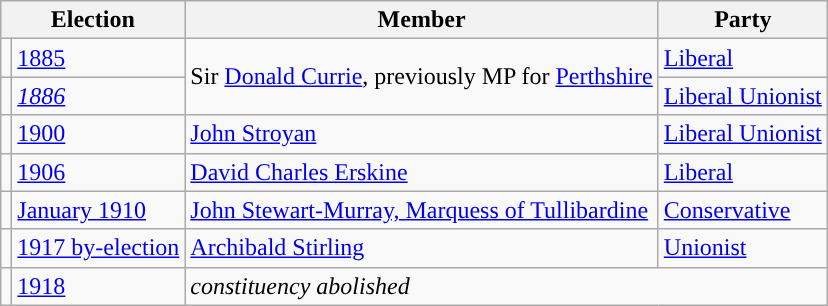<table class="wikitable">
<tr>
<th colspan="2">Election</th>
<th>Member </th>
<th>Party</th>
</tr>
<tr>
<td style="color:inherit;background-color: "></td>
<td><a href='#'>1885</a></td>
<td rowspan="2">Sir <a href='#'>Donald Currie</a>, previously MP for <a href='#'>Perthshire</a></td>
<td><a href='#'>Liberal</a></td>
</tr>
<tr>
<td style="color:inherit;background-color: "></td>
<td><em><a href='#'>1886</a></em></td>
<td><a href='#'>Liberal Unionist</a></td>
</tr>
<tr>
<td style="color:inherit;background-color: "></td>
<td><a href='#'>1900</a></td>
<td><a href='#'>John Stroyan</a></td>
<td><a href='#'>Liberal Unionist</a></td>
</tr>
<tr>
<td style="color:inherit;background-color: "></td>
<td><a href='#'>1906</a></td>
<td><a href='#'>David Charles Erskine</a></td>
<td><a href='#'>Liberal</a></td>
</tr>
<tr>
<td style="color:inherit;background-color: "></td>
<td><a href='#'>January 1910</a></td>
<td><a href='#'>John Stewart-Murray, Marquess of Tullibardine</a></td>
<td><a href='#'>Conservative</a></td>
</tr>
<tr>
<td style="color:inherit;background-color: "></td>
<td><a href='#'>1917 by-election</a></td>
<td><a href='#'>Archibald Stirling</a></td>
<td><a href='#'>Unionist</a></td>
</tr>
<tr>
<td></td>
<td><a href='#'>1918</a></td>
<td colspan="2"><em>constituency abolished</em></td>
</tr>
</table>
